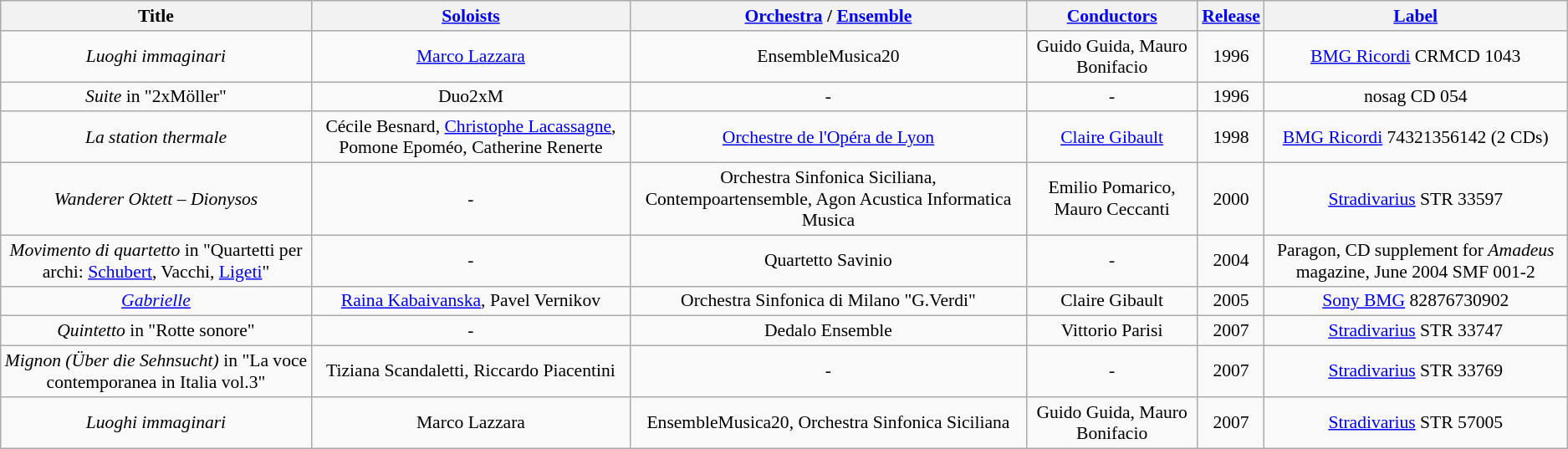<table class="wikitable" style="text-align:center; font-size:90%;">
<tr>
<th>Title</th>
<th><a href='#'>Soloists</a></th>
<th><a href='#'>Orchestra</a> / <a href='#'>Ensemble</a></th>
<th><a href='#'>Conductors</a></th>
<th><a href='#'>Release</a></th>
<th><a href='#'>Label</a></th>
</tr>
<tr>
<td><em>Luoghi immaginari</em></td>
<td><a href='#'>Marco Lazzara</a></td>
<td>EnsembleMusica20</td>
<td>Guido Guida, Mauro Bonifacio</td>
<td>1996</td>
<td><a href='#'>BMG Ricordi</a> CRMCD 1043</td>
</tr>
<tr>
<td><em>Suite</em> in "2xMöller"</td>
<td>Duo2xM</td>
<td>-</td>
<td>-</td>
<td>1996</td>
<td>nosag CD 054</td>
</tr>
<tr>
<td><em>La station thermale</em></td>
<td>Cécile Besnard, <a href='#'>Christophe Lacassagne</a>, Pomone Epoméo, Catherine Renerte</td>
<td><a href='#'>Orchestre de l'Opéra de Lyon</a></td>
<td><a href='#'>Claire Gibault</a></td>
<td>1998</td>
<td><a href='#'>BMG Ricordi</a> 74321356142 (2 CDs)</td>
</tr>
<tr>
<td><em>Wanderer Oktett – Dionysos</em></td>
<td>-</td>
<td>Orchestra Sinfonica Siciliana, Contempoartensemble, Agon Acustica Informatica Musica</td>
<td>Emilio Pomarico, Mauro Ceccanti</td>
<td>2000</td>
<td><a href='#'>Stradivarius</a> STR 33597</td>
</tr>
<tr>
<td><em>Movimento di quartetto</em> in "Quartetti per archi: <a href='#'>Schubert</a>, Vacchi, <a href='#'>Ligeti</a>"</td>
<td>-</td>
<td>Quartetto Savinio</td>
<td>-</td>
<td>2004</td>
<td>Paragon, CD supplement for <em>Amadeus</em> magazine, June 2004 SMF 001-2</td>
</tr>
<tr>
<td><em><a href='#'>Gabrielle</a></em></td>
<td><a href='#'>Raina Kabaivanska</a>, Pavel Vernikov</td>
<td>Orchestra Sinfonica di Milano "G.Verdi"</td>
<td>Claire Gibault</td>
<td>2005</td>
<td><a href='#'>Sony BMG</a> 82876730902</td>
</tr>
<tr>
<td><em>Quintetto</em> in "Rotte sonore"</td>
<td>-</td>
<td>Dedalo Ensemble</td>
<td>Vittorio Parisi</td>
<td>2007</td>
<td><a href='#'>Stradivarius</a> STR 33747</td>
</tr>
<tr>
<td><em>Mignon (Über die Sehnsucht)</em> in "La voce contemporanea in Italia vol.3"</td>
<td>Tiziana Scandaletti, Riccardo Piacentini</td>
<td>-</td>
<td>-</td>
<td>2007</td>
<td><a href='#'>Stradivarius</a> STR 33769</td>
</tr>
<tr>
<td><em>Luoghi immaginari</em></td>
<td>Marco Lazzara</td>
<td>EnsembleMusica20, Orchestra Sinfonica Siciliana</td>
<td>Guido Guida, Mauro Bonifacio</td>
<td>2007</td>
<td><a href='#'>Stradivarius</a> STR 57005</td>
</tr>
</table>
